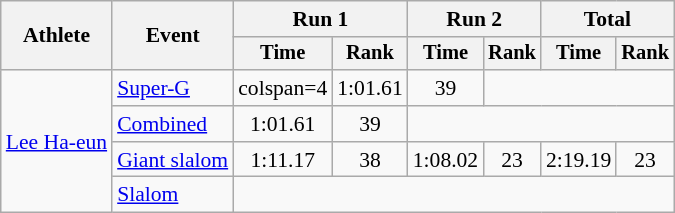<table class="wikitable" style="font-size:90%">
<tr>
<th rowspan=2>Athlete</th>
<th rowspan=2>Event</th>
<th colspan=2>Run 1</th>
<th colspan=2>Run 2</th>
<th colspan=2>Total</th>
</tr>
<tr style="font-size:95%">
<th>Time</th>
<th>Rank</th>
<th>Time</th>
<th>Rank</th>
<th>Time</th>
<th>Rank</th>
</tr>
<tr align=center>
<td align="left" rowspan="4"><a href='#'>Lee Ha-eun</a></td>
<td align="left"><a href='#'>Super-G</a></td>
<td>colspan=4</td>
<td>1:01.61</td>
<td>39</td>
</tr>
<tr align=center>
<td align="left"><a href='#'>Combined</a></td>
<td>1:01.61</td>
<td>39</td>
<td colspan=4></td>
</tr>
<tr align=center>
<td align="left"><a href='#'>Giant slalom</a></td>
<td>1:11.17</td>
<td>38</td>
<td>1:08.02</td>
<td>23</td>
<td>2:19.19</td>
<td>23</td>
</tr>
<tr align=center>
<td align="left"><a href='#'>Slalom</a></td>
<td colspan=6></td>
</tr>
</table>
